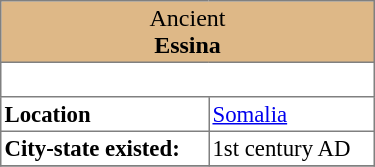<table class="toccolours" border="1" cellpadding="2" cellspacing="2" style="float: right; margin: 0 0 1em 1em; width: 250px; border-collapse: collapse; font-size: 95%;">
<tr>
<td colspan="2" style="margin-left: inherit; background:#DEB887; text-align:center; font-size: medium;">Ancient<br><strong>Essina</strong></td>
</tr>
<tr align="center">
<td colspan="2"><div><br></div></td>
</tr>
<tr style="vertical-align: top;">
<td><strong>Location</strong></td>
<td><a href='#'>Somalia</a></td>
</tr>
<tr style="vertical-align: top;">
<td><strong>City-state existed:</strong></td>
<td>1st century AD</td>
</tr>
<tr style="vertical-align: top;">
</tr>
</table>
